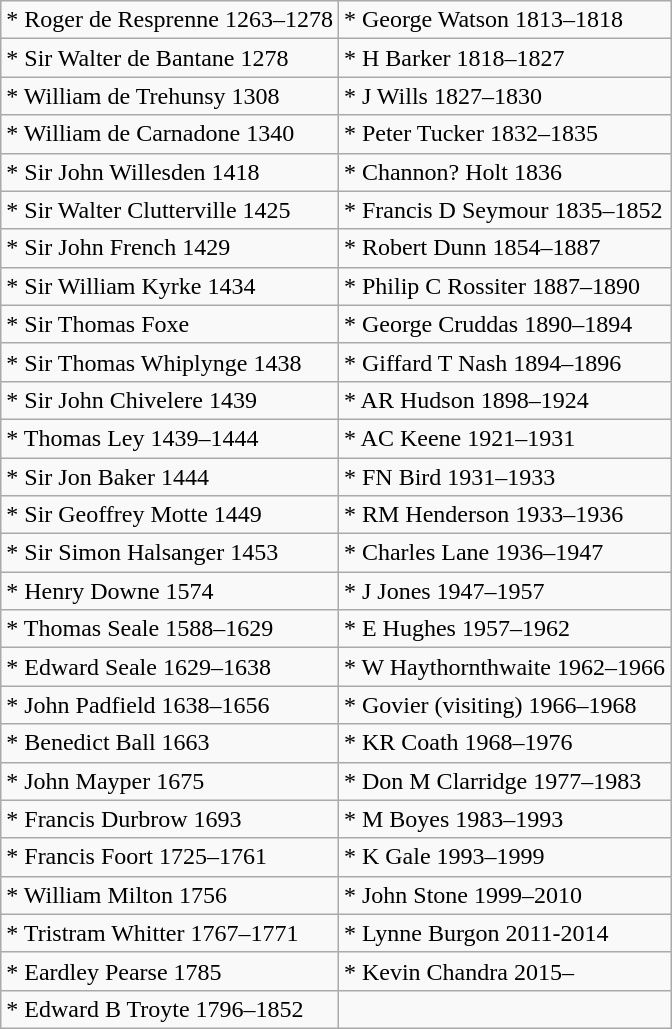<table class="wikitable">
<tr>
<td>* Roger de Resprenne		1263–1278</td>
<td>* George Watson		1813–1818</td>
</tr>
<tr>
<td>* Sir Walter de Bantane	1278</td>
<td>* H Barker			1818–1827</td>
</tr>
<tr>
<td>* William de Trehunsy		1308</td>
<td>* J Wills			1827–1830</td>
</tr>
<tr>
<td>* William de Carnadone	1340</td>
<td>* Peter Tucker		1832–1835</td>
</tr>
<tr>
<td>* Sir John Willesden		1418</td>
<td>* Channon? Holt		1836</td>
</tr>
<tr>
<td>* Sir Walter Clutterville	1425</td>
<td>* Francis D Seymour		1835–1852</td>
</tr>
<tr>
<td>* Sir John French		1429</td>
<td>* Robert Dunn		1854–1887</td>
</tr>
<tr>
<td>* Sir William Kyrke		1434</td>
<td>* Philip C Rossiter		1887–1890</td>
</tr>
<tr>
<td>* Sir Thomas Foxe</td>
<td>* George Cruddas		1890–1894</td>
</tr>
<tr>
<td>* Sir Thomas Whiplynge	1438</td>
<td>* Giffard T Nash		1894–1896</td>
</tr>
<tr>
<td>* Sir John Chivelere		1439</td>
<td>* AR Hudson			1898–1924</td>
</tr>
<tr>
<td>* Thomas Ley			1439–1444</td>
<td>* AC Keene			1921–1931</td>
</tr>
<tr>
<td>* Sir Jon Baker		1444</td>
<td>* FN Bird			1931–1933</td>
</tr>
<tr>
<td>* Sir Geoffrey Motte		1449</td>
<td>* RM Henderson		1933–1936</td>
</tr>
<tr>
<td>* Sir Simon Halsanger		1453</td>
<td>* Charles Lane		1936–1947</td>
</tr>
<tr>
<td>* Henry Downe			1574</td>
<td>* J Jones			1947–1957</td>
</tr>
<tr>
<td>* Thomas Seale		1588–1629</td>
<td>* E Hughes			1957–1962</td>
</tr>
<tr>
<td>* Edward Seale		1629–1638</td>
<td>* W Haythornthwaite		1962–1966</td>
</tr>
<tr>
<td>* John Padfield		1638–1656</td>
<td>* Govier (visiting)		1966–1968</td>
</tr>
<tr>
<td>* Benedict Ball		1663</td>
<td>* KR Coath			1968–1976</td>
</tr>
<tr>
<td>* John Mayper			1675</td>
<td>* Don M Clarridge		1977–1983</td>
</tr>
<tr>
<td>* Francis Durbrow		1693</td>
<td>* M Boyes			1983–1993</td>
</tr>
<tr>
<td>* Francis Foort		1725–1761</td>
<td>* K Gale			1993–1999</td>
</tr>
<tr>
<td>* William Milton		1756</td>
<td>* John Stone			1999–2010</td>
</tr>
<tr>
<td>* Tristram Whitter		1767–1771</td>
<td>* Lynne Burgon 		2011-2014</td>
</tr>
<tr>
<td>* Eardley Pearse		1785</td>
<td>* Kevin Chandra		2015–</td>
</tr>
<tr>
<td>* Edward B Troyte		1796–1852</td>
<td></td>
</tr>
</table>
